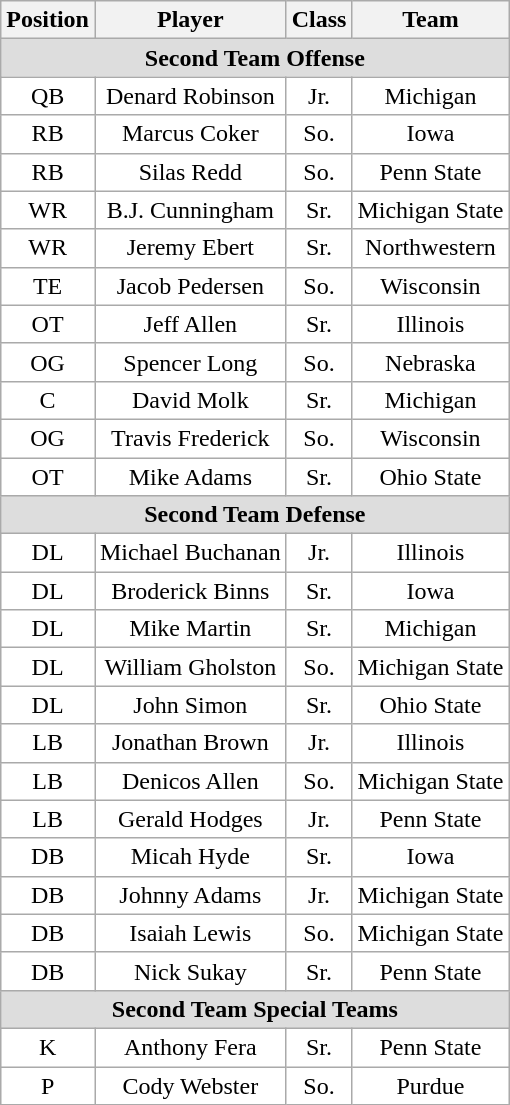<table class="wikitable sortable" border="1">
<tr>
<th>Position</th>
<th>Player</th>
<th>Class</th>
<th>Team</th>
</tr>
<tr>
<td colspan="4" style="text-align:center; background:#DDDDDD;"><strong>Second Team Offense</strong></td>
</tr>
<tr>
<td style="text-align:center; background:white">QB</td>
<td style="text-align:center; background:white">Denard Robinson</td>
<td style="text-align:center; background:white">Jr.</td>
<td style="text-align:center; background:white">Michigan</td>
</tr>
<tr>
<td style="text-align:center; background:white">RB</td>
<td style="text-align:center; background:white">Marcus Coker</td>
<td style="text-align:center; background:white">So.</td>
<td style="text-align:center; background:white">Iowa</td>
</tr>
<tr>
<td style="text-align:center; background:white">RB</td>
<td style="text-align:center; background:white">Silas Redd</td>
<td style="text-align:center; background:white">So.</td>
<td style="text-align:center; background:white">Penn State</td>
</tr>
<tr>
<td style="text-align:center; background:white">WR</td>
<td style="text-align:center; background:white">B.J. Cunningham</td>
<td style="text-align:center; background:white">Sr.</td>
<td style="text-align:center; background:white">Michigan State</td>
</tr>
<tr>
<td style="text-align:center; background:white">WR</td>
<td style="text-align:center; background:white">Jeremy Ebert</td>
<td style="text-align:center; background:white">Sr.</td>
<td style="text-align:center; background:white">Northwestern</td>
</tr>
<tr>
<td style="text-align:center; background:white">TE</td>
<td style="text-align:center; background:white">Jacob Pedersen</td>
<td style="text-align:center; background:white">So.</td>
<td style="text-align:center; background:white">Wisconsin</td>
</tr>
<tr>
<td style="text-align:center; background:white">OT</td>
<td style="text-align:center; background:white">Jeff Allen</td>
<td style="text-align:center; background:white">Sr.</td>
<td style="text-align:center; background:white">Illinois</td>
</tr>
<tr>
<td style="text-align:center; background:white">OG</td>
<td style="text-align:center; background:white">Spencer Long</td>
<td style="text-align:center; background:white">So.</td>
<td style="text-align:center; background:white">Nebraska</td>
</tr>
<tr>
<td style="text-align:center; background:white">C</td>
<td style="text-align:center; background:white">David Molk</td>
<td style="text-align:center; background:white">Sr.</td>
<td style="text-align:center; background:white">Michigan</td>
</tr>
<tr>
<td style="text-align:center; background:white">OG</td>
<td style="text-align:center; background:white">Travis Frederick</td>
<td style="text-align:center; background:white">So.</td>
<td style="text-align:center; background:white">Wisconsin</td>
</tr>
<tr>
<td style="text-align:center; background:white">OT</td>
<td style="text-align:center; background:white">Mike Adams</td>
<td style="text-align:center; background:white">Sr.</td>
<td style="text-align:center; background:white">Ohio State</td>
</tr>
<tr>
<td colspan="4" style="text-align:center; background:#DDDDDD;"><strong>Second Team Defense</strong></td>
</tr>
<tr>
<td style="text-align:center; background:white">DL</td>
<td style="text-align:center; background:white">Michael Buchanan</td>
<td style="text-align:center; background:white">Jr.</td>
<td style="text-align:center; background:white">Illinois</td>
</tr>
<tr>
<td style="text-align:center; background:white">DL</td>
<td style="text-align:center; background:white">Broderick Binns</td>
<td style="text-align:center; background:white">Sr.</td>
<td style="text-align:center; background:white">Iowa</td>
</tr>
<tr>
<td style="text-align:center; background:white">DL</td>
<td style="text-align:center; background:white">Mike Martin</td>
<td style="text-align:center; background:white">Sr.</td>
<td style="text-align:center; background:white">Michigan</td>
</tr>
<tr>
<td style="text-align:center; background:white">DL</td>
<td style="text-align:center; background:white">William Gholston</td>
<td style="text-align:center; background:white">So.</td>
<td style="text-align:center; background:white">Michigan State</td>
</tr>
<tr>
<td style="text-align:center; background:white">DL</td>
<td style="text-align:center; background:white">John Simon</td>
<td style="text-align:center; background:white">Sr.</td>
<td style="text-align:center; background:white">Ohio State</td>
</tr>
<tr>
<td style="text-align:center; background:white">LB</td>
<td style="text-align:center; background:white">Jonathan Brown</td>
<td style="text-align:center; background:white">Jr.</td>
<td style="text-align:center; background:white">Illinois</td>
</tr>
<tr>
<td style="text-align:center; background:white">LB</td>
<td style="text-align:center; background:white">Denicos Allen</td>
<td style="text-align:center; background:white">So.</td>
<td style="text-align:center; background:white">Michigan State</td>
</tr>
<tr>
<td style="text-align:center; background:white">LB</td>
<td style="text-align:center; background:white">Gerald Hodges</td>
<td style="text-align:center; background:white">Jr.</td>
<td style="text-align:center; background:white">Penn State</td>
</tr>
<tr>
<td style="text-align:center; background:white">DB</td>
<td style="text-align:center; background:white">Micah Hyde</td>
<td style="text-align:center; background:white">Sr.</td>
<td style="text-align:center; background:white">Iowa</td>
</tr>
<tr>
<td style="text-align:center; background:white">DB</td>
<td style="text-align:center; background:white">Johnny Adams</td>
<td style="text-align:center; background:white">Jr.</td>
<td style="text-align:center; background:white">Michigan State</td>
</tr>
<tr>
<td style="text-align:center; background:white">DB</td>
<td style="text-align:center; background:white">Isaiah Lewis</td>
<td style="text-align:center; background:white">So.</td>
<td style="text-align:center; background:white">Michigan State</td>
</tr>
<tr>
<td style="text-align:center; background:white">DB</td>
<td style="text-align:center; background:white">Nick Sukay</td>
<td style="text-align:center; background:white">Sr.</td>
<td style="text-align:center; background:white">Penn State</td>
</tr>
<tr>
<td colspan="4" style="text-align:center; background:#DDDDDD;"><strong>Second Team Special Teams</strong></td>
</tr>
<tr>
<td style="text-align:center; background:white">K</td>
<td style="text-align:center; background:white">Anthony Fera</td>
<td style="text-align:center; background:white">Sr.</td>
<td style="text-align:center; background:white">Penn State</td>
</tr>
<tr>
<td style="text-align:center; background:white">P</td>
<td style="text-align:center; background:white">Cody Webster</td>
<td style="text-align:center; background:white">So.</td>
<td style="text-align:center; background:white">Purdue</td>
</tr>
</table>
